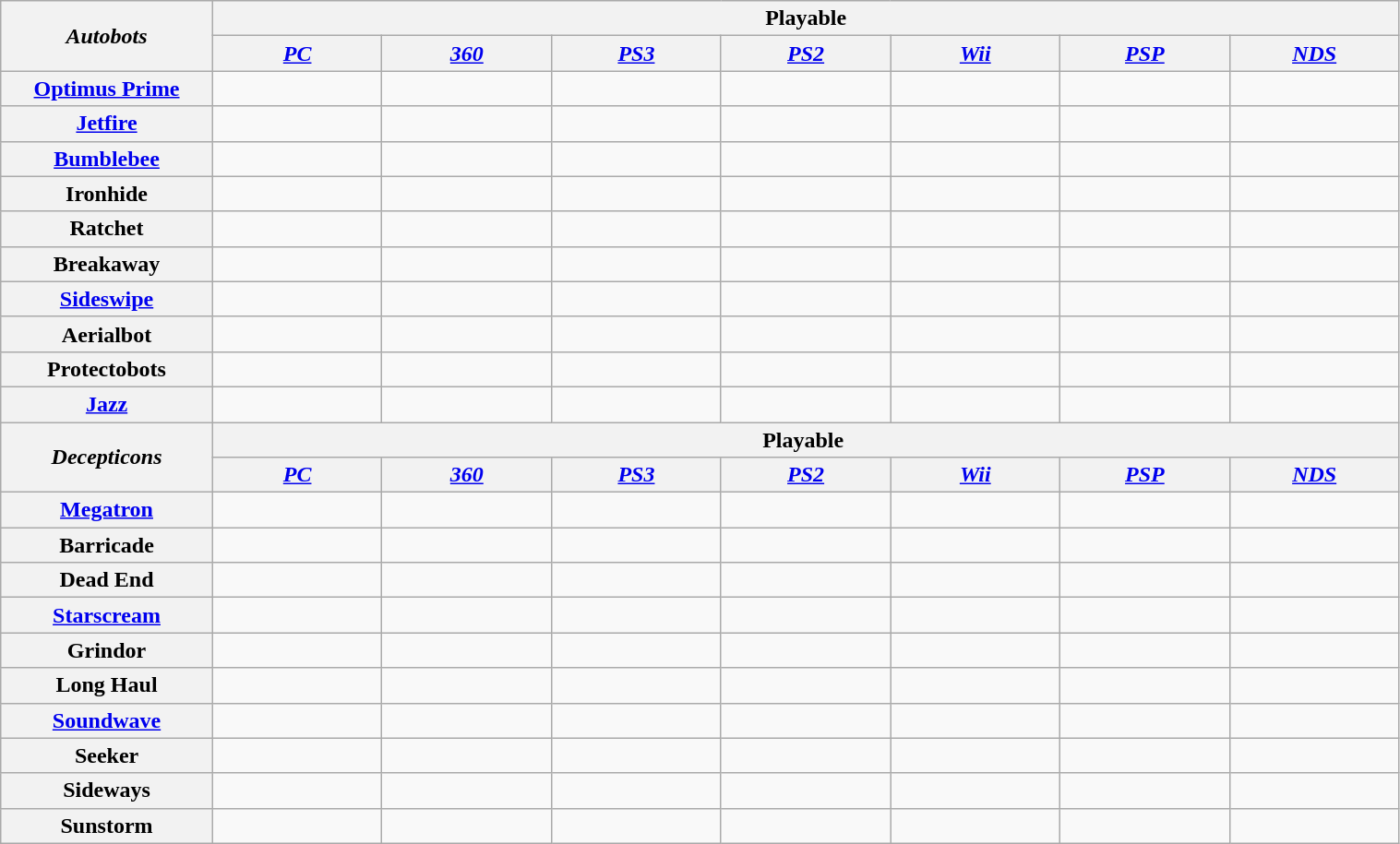<table class="wikitable" style="text-align:center; width:80%;">
<tr>
<th rowspan="2" style="width:15%;"><strong><em>Autobots</em></strong></th>
<th colspan="7" style="text-align:center;">Playable</th>
</tr>
<tr>
<th style="text-align:center; width:12%;"><em><a href='#'>PC</a></em></th>
<th style="text-align:center; width:12%;"><em><a href='#'>360</a></em></th>
<th style="text-align:center; width:12%;"><em><a href='#'>PS3</a></em></th>
<th style="text-align:center; width:12%;"><em><a href='#'>PS2</a></em></th>
<th style="text-align:center; width:12%;"><em><a href='#'>Wii</a></em></th>
<th style="text-align:center; width:12%;"><em><a href='#'>PSP</a></em></th>
<th style="text-align:center; width:12%;"><em><a href='#'>NDS</a></em></th>
</tr>
<tr>
<th><a href='#'>Optimus Prime</a></th>
<td></td>
<td></td>
<td></td>
<td></td>
<td></td>
<td></td>
<td></td>
</tr>
<tr>
<th><a href='#'>Jetfire</a></th>
<td></td>
<td></td>
<td></td>
<td></td>
<td></td>
<td></td>
<td></td>
</tr>
<tr>
<th><a href='#'>Bumblebee</a></th>
<td></td>
<td></td>
<td></td>
<td></td>
<td></td>
<td></td>
<td></td>
</tr>
<tr>
<th>Ironhide</th>
<td></td>
<td></td>
<td></td>
<td></td>
<td></td>
<td></td>
<td></td>
</tr>
<tr>
<th>Ratchet</th>
<td></td>
<td></td>
<td></td>
<td></td>
<td></td>
<td></td>
<td></td>
</tr>
<tr>
<th>Breakaway</th>
<td></td>
<td></td>
<td></td>
<td></td>
<td></td>
<td></td>
<td></td>
</tr>
<tr>
<th><a href='#'>Sideswipe</a></th>
<td></td>
<td></td>
<td></td>
<td></td>
<td></td>
<td></td>
<td></td>
</tr>
<tr>
<th>Aerialbot</th>
<td></td>
<td></td>
<td></td>
<td></td>
<td></td>
<td></td>
<td></td>
</tr>
<tr>
<th>Protectobots</th>
<td></td>
<td></td>
<td></td>
<td></td>
<td></td>
<td></td>
<td></td>
</tr>
<tr>
<th><a href='#'>Jazz</a></th>
<td></td>
<td></td>
<td></td>
<td></td>
<td></td>
<td></td>
<td></td>
</tr>
<tr>
<th rowspan="2" style="width:15%;"><strong><em>Decepticons</em></strong></th>
<th colspan="8" style="text-align:center;">Playable </th>
</tr>
<tr>
<th style="text-align:center; width:12%;"><em><a href='#'>PC</a></em></th>
<th style="text-align:center; width:12%;"><em><a href='#'>360</a></em></th>
<th style="text-align:center; width:12%;"><em><a href='#'>PS3</a></em></th>
<th style="text-align:center; width:12%;"><em><a href='#'>PS2</a></em></th>
<th style="text-align:center; width:12%;"><em><a href='#'>Wii</a></em></th>
<th style="text-align:center; width:12%;"><em><a href='#'>PSP</a></em></th>
<th style="text-align:center; width:12%;"><em><a href='#'>NDS</a></em></th>
</tr>
<tr>
<th><a href='#'>Megatron</a></th>
<td></td>
<td></td>
<td></td>
<td></td>
<td></td>
<td></td>
<td></td>
</tr>
<tr>
<th>Barricade</th>
<td></td>
<td></td>
<td></td>
<td></td>
<td></td>
<td></td>
<td></td>
</tr>
<tr>
<th>Dead End</th>
<td></td>
<td></td>
<td></td>
<td></td>
<td></td>
<td></td>
<td></td>
</tr>
<tr>
<th><a href='#'>Starscream</a></th>
<td></td>
<td></td>
<td></td>
<td></td>
<td></td>
<td></td>
<td></td>
</tr>
<tr>
<th>Grindor</th>
<td></td>
<td></td>
<td></td>
<td></td>
<td></td>
<td></td>
<td></td>
</tr>
<tr>
<th>Long Haul</th>
<td></td>
<td></td>
<td></td>
<td></td>
<td></td>
<td></td>
<td></td>
</tr>
<tr>
<th><a href='#'>Soundwave</a></th>
<td></td>
<td></td>
<td></td>
<td></td>
<td></td>
<td></td>
<td></td>
</tr>
<tr>
<th>Seeker</th>
<td></td>
<td></td>
<td></td>
<td></td>
<td></td>
<td></td>
<td></td>
</tr>
<tr>
<th>Sideways</th>
<td></td>
<td></td>
<td></td>
<td></td>
<td></td>
<td></td>
<td></td>
</tr>
<tr>
<th>Sunstorm</th>
<td></td>
<td></td>
<td></td>
<td></td>
<td></td>
<td></td>
<td></td>
</tr>
</table>
